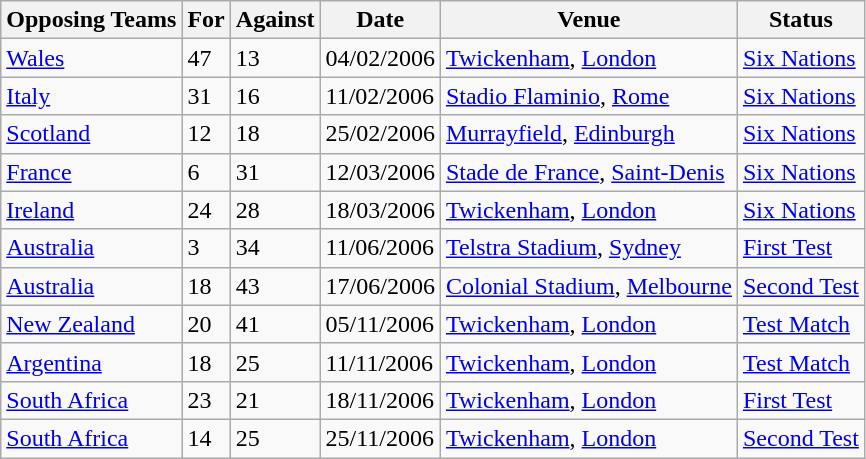<table class="wikitable">
<tr>
<th>Opposing Teams</th>
<th>For</th>
<th>Against</th>
<th>Date</th>
<th>Venue</th>
<th>Status</th>
</tr>
<tr>
<td><a href='#'>Wales</a></td>
<td>47</td>
<td>13</td>
<td>04/02/2006</td>
<td><a href='#'>Twickenham</a>, <a href='#'>London</a></td>
<td><a href='#'>Six Nations</a></td>
</tr>
<tr>
<td><a href='#'>Italy</a></td>
<td>31</td>
<td>16</td>
<td>11/02/2006</td>
<td><a href='#'>Stadio Flaminio</a>, <a href='#'>Rome</a></td>
<td><a href='#'>Six Nations</a></td>
</tr>
<tr>
<td><a href='#'>Scotland</a></td>
<td>12</td>
<td>18</td>
<td>25/02/2006</td>
<td><a href='#'>Murrayfield</a>, <a href='#'>Edinburgh</a></td>
<td><a href='#'>Six Nations</a></td>
</tr>
<tr>
<td><a href='#'>France</a></td>
<td>6</td>
<td>31</td>
<td>12/03/2006</td>
<td><a href='#'>Stade de France</a>, <a href='#'>Saint-Denis</a></td>
<td><a href='#'>Six Nations</a></td>
</tr>
<tr>
<td><a href='#'>Ireland</a></td>
<td>24</td>
<td>28</td>
<td>18/03/2006</td>
<td><a href='#'>Twickenham</a>, <a href='#'>London</a></td>
<td><a href='#'>Six Nations</a></td>
</tr>
<tr>
<td><a href='#'>Australia</a></td>
<td>3</td>
<td>34</td>
<td>11/06/2006</td>
<td><a href='#'>Telstra Stadium</a>, <a href='#'>Sydney</a></td>
<td><a href='#'>First Test</a></td>
</tr>
<tr>
<td><a href='#'>Australia</a></td>
<td>18</td>
<td>43</td>
<td>17/06/2006</td>
<td><a href='#'>Colonial Stadium</a>, <a href='#'>Melbourne</a></td>
<td><a href='#'>Second Test</a></td>
</tr>
<tr>
<td><a href='#'>New Zealand</a></td>
<td>20</td>
<td>41</td>
<td>05/11/2006</td>
<td><a href='#'>Twickenham</a>, <a href='#'>London</a></td>
<td><a href='#'>Test Match</a></td>
</tr>
<tr>
<td><a href='#'>Argentina</a></td>
<td>18</td>
<td>25</td>
<td>11/11/2006</td>
<td><a href='#'>Twickenham</a>, <a href='#'>London</a></td>
<td><a href='#'>Test Match</a></td>
</tr>
<tr>
<td><a href='#'>South Africa</a></td>
<td>23</td>
<td>21</td>
<td>18/11/2006</td>
<td><a href='#'>Twickenham</a>, <a href='#'>London</a></td>
<td><a href='#'>First Test</a></td>
</tr>
<tr>
<td><a href='#'>South Africa</a></td>
<td>14</td>
<td>25</td>
<td>25/11/2006</td>
<td><a href='#'>Twickenham</a>, <a href='#'>London</a></td>
<td><a href='#'>Second Test</a></td>
</tr>
</table>
